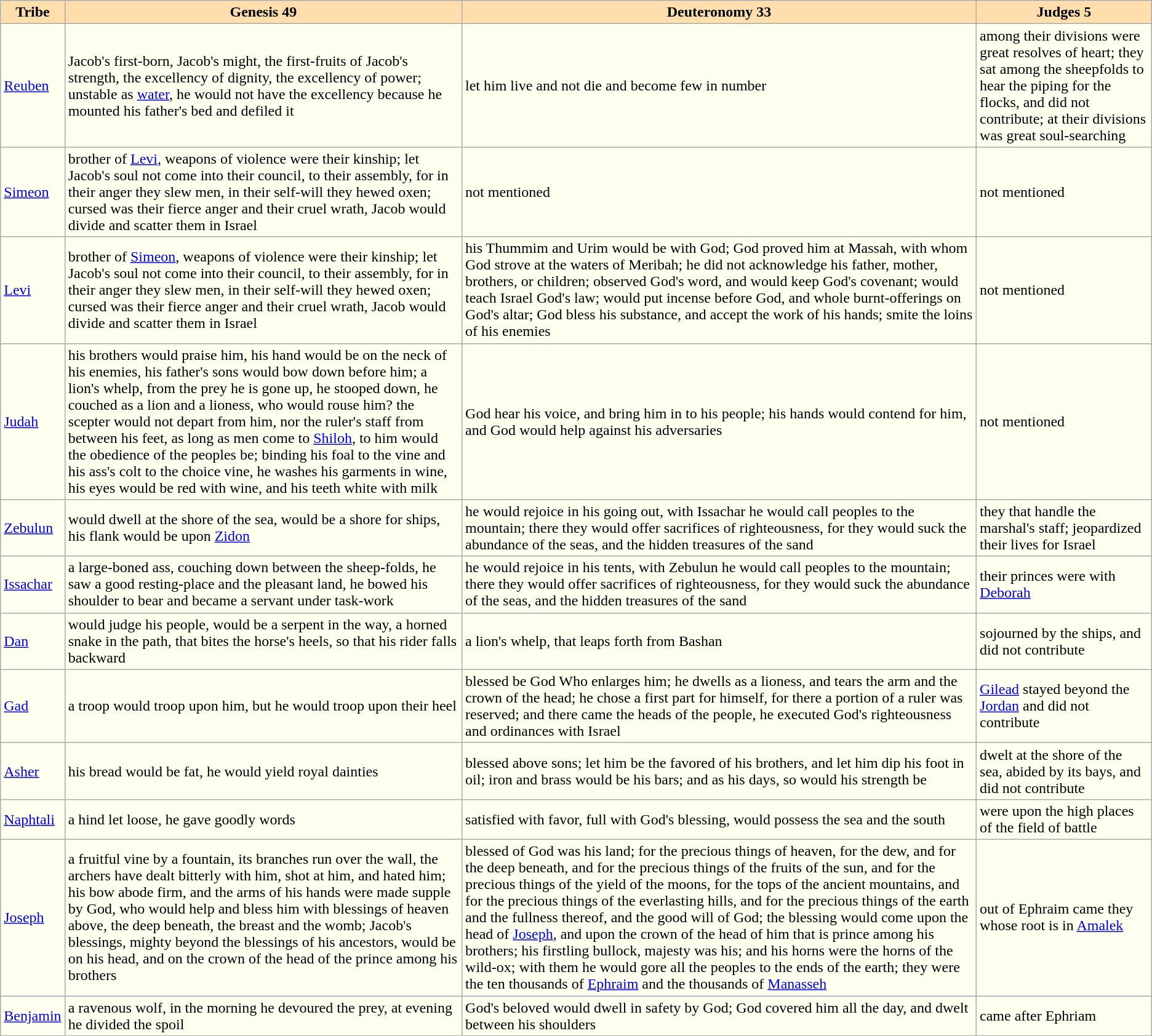<table class="wikitable" style="background:Ivory;">
<tr>
<th style="background:Navajowhite;">Tribe</th>
<th style="background:Navajowhite;">Genesis 49</th>
<th style="background:Navajowhite;">Deuteronomy 33</th>
<th style="background:Navajowhite;">Judges 5</th>
</tr>
<tr>
<td><a href='#'>Reuben</a></td>
<td>Jacob's first-born, Jacob's might, the first-fruits of Jacob's strength, the excellency of dignity, the excellency of power; unstable as <a href='#'>water</a>, he would not have the excellency because he mounted his father's bed and defiled it</td>
<td>let him live and not die and become few in number</td>
<td>among their divisions were great resolves of heart; they sat among the sheepfolds to hear the piping for the flocks, and did not contribute; at their divisions was great soul-searching</td>
</tr>
<tr>
<td><a href='#'>Simeon</a></td>
<td>brother of <a href='#'>Levi</a>, weapons of violence were their kinship; let Jacob's soul not come into their council, to their assembly, for in their anger they slew men, in their self-will they hewed oxen; cursed was their fierce anger and their cruel wrath, Jacob would divide and scatter them in Israel</td>
<td>not mentioned</td>
<td>not mentioned</td>
</tr>
<tr>
<td><a href='#'>Levi</a></td>
<td>brother of <a href='#'>Simeon</a>, weapons of violence were their kinship; let Jacob's soul not come into their council, to their assembly, for in their anger they slew men, in their self-will they hewed oxen; cursed was their fierce anger and their cruel wrath, Jacob would divide and scatter them in Israel</td>
<td>his Thummim and Urim would be with God; God proved him at Massah, with whom God strove at the waters of Meribah; he did not acknowledge his father, mother, brothers, or children; observed God's word, and would keep God's covenant; would teach Israel God's law; would put incense before God, and whole burnt-offerings on God's altar; God bless his substance, and accept the work of his hands; smite the loins of his enemies</td>
<td>not mentioned</td>
</tr>
<tr>
<td><a href='#'>Judah</a></td>
<td>his brothers would praise him, his hand would be on the neck of his enemies, his father's sons would bow down before him; a lion's whelp, from the prey he is gone up, he stooped down, he couched as a lion and a lioness, who would rouse him? the scepter would not depart from him, nor the ruler's staff from between his feet, as long as men come to <a href='#'>Shiloh</a>, to him would the obedience of the peoples be; binding his foal to the vine and his ass's colt to the choice vine, he washes his garments in wine, his eyes would be red with wine, and his teeth white with milk</td>
<td>God hear his voice, and bring him in to his people; his hands would contend for him, and God would help against his adversaries</td>
<td>not mentioned</td>
</tr>
<tr>
<td><a href='#'>Zebulun</a></td>
<td>would dwell at the shore of the sea, would be a shore for ships, his flank would be upon <a href='#'>Zidon</a></td>
<td>he would rejoice in his going out, with Issachar he would call peoples to the mountain; there they would offer sacrifices of righteousness, for they would suck the abundance of the seas, and the hidden treasures of the sand</td>
<td>they that handle the marshal's staff; jeopardized their lives for Israel</td>
</tr>
<tr>
<td><a href='#'>Issachar</a></td>
<td>a large-boned ass, couching down between the sheep-folds, he saw a good resting-place and the pleasant land, he bowed his shoulder to bear and became a servant under task-work</td>
<td>he would rejoice in his tents, with Zebulun he would call peoples to the mountain; there they would offer sacrifices of righteousness, for they would suck the abundance of the seas, and the hidden treasures of the sand</td>
<td>their princes were with <a href='#'>Deborah</a></td>
</tr>
<tr>
<td><a href='#'>Dan</a></td>
<td>would judge his people, would be a serpent in the way, a horned snake in the path, that bites the horse's heels, so that his rider falls backward</td>
<td>a lion's whelp, that leaps forth from Bashan</td>
<td>sojourned by the ships, and did not contribute</td>
</tr>
<tr>
<td><a href='#'>Gad</a></td>
<td>a troop would troop upon him, but he would troop upon their heel</td>
<td>blessed be God Who enlarges him; he dwells as a lioness, and tears the arm and the crown of the head; he chose a first part for himself, for there a portion of a ruler was reserved; and there came the heads of the people, he executed God's righteousness and ordinances with Israel</td>
<td><a href='#'>Gilead</a> stayed beyond the <a href='#'>Jordan</a> and did not contribute</td>
</tr>
<tr>
<td><a href='#'>Asher</a></td>
<td>his bread would be fat, he would yield royal dainties</td>
<td>blessed above sons; let him be the favored of his brothers, and let him dip his foot in oil; iron and brass would be his bars; and as his days, so would his strength be</td>
<td>dwelt at the shore of the sea, abided by its bays, and did not contribute</td>
</tr>
<tr>
<td><a href='#'>Naphtali</a></td>
<td>a hind let loose, he gave goodly words</td>
<td>satisfied with favor, full with God's blessing, would possess the sea and the south</td>
<td>were upon the high places of the field of battle</td>
</tr>
<tr>
<td><a href='#'>Joseph</a></td>
<td>a fruitful vine by a fountain, its branches run over the wall, the archers have dealt bitterly with him, shot at him, and hated him; his bow abode firm, and the arms of his hands were made supple by God, who would help and bless him with blessings of heaven above, the deep beneath, the breast and the womb; Jacob's blessings, mighty beyond the blessings of his ancestors, would be on his head, and on the crown of the head of the prince among his brothers</td>
<td>blessed of God was his land; for the precious things of heaven, for the dew, and for the deep beneath, and for the precious things of the fruits of the sun, and for the precious things of the yield of the moons, for the tops of the ancient mountains, and for the precious things of the everlasting hills, and for the precious things of the earth and the fullness thereof, and the good will of God; the blessing would come upon the head of <a href='#'>Joseph</a>, and upon the crown of the head of him that is prince among his brothers; his firstling bullock, majesty was his; and his horns were the horns of the wild-ox; with them he would gore all the peoples to the ends of the earth; they were the ten thousands of <a href='#'>Ephraim</a> and the thousands of <a href='#'>Manasseh</a></td>
<td>out of Ephraim came they whose root is in <a href='#'>Amalek</a></td>
</tr>
<tr>
<td><a href='#'>Benjamin</a></td>
<td>a ravenous wolf, in the morning he devoured the prey, at evening he divided the spoil</td>
<td>God's beloved would dwell in safety by God; God covered him all the day, and dwelt between his shoulders</td>
<td>came after Ephriam</td>
</tr>
</table>
